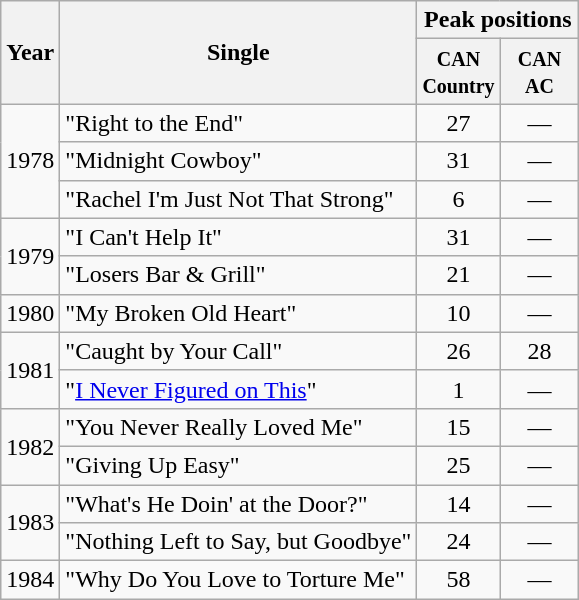<table class="wikitable">
<tr>
<th rowspan="2">Year</th>
<th rowspan="2">Single</th>
<th colspan="2">Peak positions</th>
</tr>
<tr>
<th width="45"><small>CAN Country</small></th>
<th width="45"><small>CAN AC</small></th>
</tr>
<tr>
<td rowspan="3">1978</td>
<td>"Right to the End"</td>
<td align="center">27</td>
<td align="center">—</td>
</tr>
<tr>
<td>"Midnight Cowboy"</td>
<td align="center">31</td>
<td align="center">—</td>
</tr>
<tr>
<td>"Rachel I'm Just Not That Strong"</td>
<td align="center">6</td>
<td align="center">—</td>
</tr>
<tr>
<td rowspan="2">1979</td>
<td>"I Can't Help It"</td>
<td align="center">31</td>
<td align="center">—</td>
</tr>
<tr>
<td>"Losers Bar & Grill"</td>
<td align="center">21</td>
<td align="center">—</td>
</tr>
<tr>
<td>1980</td>
<td>"My Broken Old Heart"</td>
<td align="center">10</td>
<td align="center">—</td>
</tr>
<tr>
<td rowspan="2">1981</td>
<td>"Caught by Your Call"</td>
<td align="center">26</td>
<td align="center">28</td>
</tr>
<tr>
<td>"<a href='#'>I Never Figured on This</a>"</td>
<td align="center">1</td>
<td align="center">—</td>
</tr>
<tr>
<td rowspan="2">1982</td>
<td>"You Never Really Loved Me"</td>
<td align="center">15</td>
<td align="center">—</td>
</tr>
<tr>
<td>"Giving Up Easy"</td>
<td align="center">25</td>
<td align="center">—</td>
</tr>
<tr>
<td rowspan="2">1983</td>
<td>"What's He Doin' at the Door?"</td>
<td align="center">14</td>
<td align="center">—</td>
</tr>
<tr>
<td>"Nothing Left to Say, but Goodbye"</td>
<td align="center">24</td>
<td align="center">—</td>
</tr>
<tr>
<td>1984</td>
<td>"Why Do You Love to Torture Me"</td>
<td align="center">58</td>
<td align="center">—</td>
</tr>
</table>
